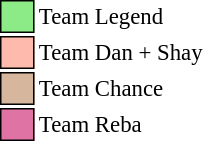<table class="toccolours" style="font-size: 95%; white-space: nowrap; margin-right: auto; margin-left: auto">
<tr>
<td style="background:#8deb87; border:1px solid black">     </td>
<td>Team Legend</td>
</tr>
<tr>
<td style="background:#febaad; border:1px solid black">     </td>
<td>Team Dan + Shay</td>
</tr>
<tr>
<td style="background:#d6b69c; border:1px solid black">     </td>
<td>Team Chance</td>
</tr>
<tr>
<td style="background:#df74a4; border:1px solid black">     </td>
<td>Team Reba</td>
</tr>
</table>
